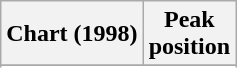<table class="wikitable sortable plainrowheaders">
<tr>
<th scope="col">Chart (1998)</th>
<th scope="col">Peak<br>position</th>
</tr>
<tr>
</tr>
<tr>
</tr>
<tr>
</tr>
<tr>
</tr>
<tr>
</tr>
<tr>
</tr>
<tr>
</tr>
</table>
